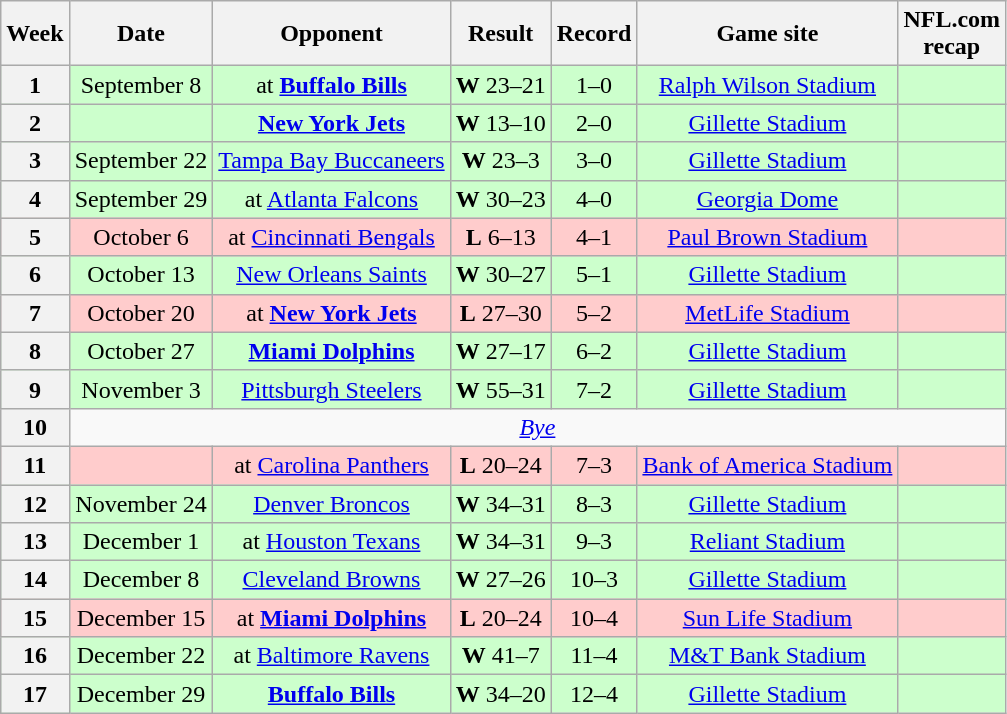<table class="wikitable" style="align=center">
<tr>
<th>Week</th>
<th>Date</th>
<th>Opponent</th>
<th>Result</th>
<th>Record</th>
<th>Game site</th>
<th>NFL.com<br>recap</th>
</tr>
<tr style="background:#cfc; text-align:center;">
<th>1</th>
<td>September 8</td>
<td>at <strong><a href='#'>Buffalo Bills</a></strong></td>
<td><strong>W</strong> 23–21</td>
<td>1–0</td>
<td><a href='#'>Ralph Wilson Stadium</a></td>
<td></td>
</tr>
<tr style="background:#cfc; text-align:center;">
<th>2</th>
<td></td>
<td><strong><a href='#'>New York Jets</a></strong></td>
<td><strong>W</strong> 13–10</td>
<td>2–0</td>
<td><a href='#'>Gillette Stadium</a></td>
<td></td>
</tr>
<tr style="background:#cfc; text-align:center;">
<th>3</th>
<td>September 22</td>
<td><a href='#'>Tampa Bay Buccaneers</a></td>
<td><strong>W</strong> 23–3</td>
<td>3–0</td>
<td><a href='#'>Gillette Stadium</a></td>
<td></td>
</tr>
<tr style="background:#cfc; text-align:center;">
<th>4</th>
<td>September 29</td>
<td>at <a href='#'>Atlanta Falcons</a></td>
<td><strong>W</strong> 30–23</td>
<td>4–0</td>
<td><a href='#'>Georgia Dome</a></td>
<td></td>
</tr>
<tr style="background:#fcc; text-align:center;">
<th>5</th>
<td>October 6</td>
<td>at <a href='#'>Cincinnati Bengals</a></td>
<td><strong>L</strong> 6–13</td>
<td>4–1</td>
<td><a href='#'>Paul Brown Stadium</a></td>
<td></td>
</tr>
<tr style="background:#cfc; text-align:center;">
<th>6</th>
<td>October 13</td>
<td><a href='#'>New Orleans Saints</a></td>
<td><strong>W</strong> 30–27</td>
<td>5–1</td>
<td><a href='#'>Gillette Stadium</a></td>
<td></td>
</tr>
<tr style="background:#fcc; text-align:center;">
<th>7</th>
<td>October 20</td>
<td>at <strong><a href='#'>New York Jets</a></strong></td>
<td><strong>L</strong> 27–30 </td>
<td>5–2</td>
<td><a href='#'>MetLife Stadium</a></td>
<td></td>
</tr>
<tr style="background:#cfc; text-align:center;">
<th>8</th>
<td>October 27</td>
<td><strong><a href='#'>Miami Dolphins</a></strong></td>
<td><strong>W</strong> 27–17</td>
<td>6–2</td>
<td><a href='#'>Gillette Stadium</a></td>
<td></td>
</tr>
<tr style="background:#cfc; text-align:center;">
<th>9</th>
<td>November 3</td>
<td><a href='#'>Pittsburgh Steelers</a></td>
<td><strong>W</strong> 55–31</td>
<td>7–2</td>
<td><a href='#'>Gillette Stadium</a></td>
<td></td>
</tr>
<tr>
<th>10</th>
<td colspan="6" style="text-align:center;"><em><a href='#'>Bye</a></em></td>
</tr>
<tr style="background:#fcc; text-align:center;">
<th>11</th>
<td></td>
<td>at <a href='#'>Carolina Panthers</a></td>
<td><strong>L</strong> 20–24</td>
<td>7–3</td>
<td><a href='#'>Bank of America Stadium</a></td>
<td></td>
</tr>
<tr style="background:#cfc; text-align:center;">
<th>12</th>
<td>November 24</td>
<td><a href='#'>Denver Broncos</a></td>
<td><strong>W</strong> 34–31 </td>
<td>8–3</td>
<td><a href='#'>Gillette Stadium</a></td>
<td></td>
</tr>
<tr style="background:#cfc; text-align:center;">
<th>13</th>
<td>December 1</td>
<td>at <a href='#'>Houston Texans</a></td>
<td><strong>W</strong> 34–31</td>
<td>9–3</td>
<td><a href='#'>Reliant Stadium</a></td>
<td></td>
</tr>
<tr style="background:#cfc; text-align:center;">
<th>14</th>
<td>December 8</td>
<td><a href='#'>Cleveland Browns</a></td>
<td><strong>W</strong> 27–26</td>
<td>10–3</td>
<td><a href='#'>Gillette Stadium</a></td>
<td></td>
</tr>
<tr style="background:#fcc; text-align:center;">
<th>15</th>
<td>December 15</td>
<td>at <strong><a href='#'>Miami Dolphins</a></strong></td>
<td><strong>L</strong> 20–24</td>
<td>10–4</td>
<td><a href='#'>Sun Life Stadium</a></td>
<td></td>
</tr>
<tr style="background:#cfc; text-align:center;">
<th>16</th>
<td>December 22</td>
<td>at <a href='#'>Baltimore Ravens</a></td>
<td><strong>W</strong> 41–7</td>
<td>11–4</td>
<td><a href='#'>M&T Bank Stadium</a></td>
<td></td>
</tr>
<tr style="background:#cfc; text-align:center;">
<th>17</th>
<td>December 29</td>
<td><strong><a href='#'>Buffalo Bills</a></strong></td>
<td><strong>W</strong> 34–20</td>
<td>12–4</td>
<td><a href='#'>Gillette Stadium</a></td>
<td></td>
</tr>
</table>
